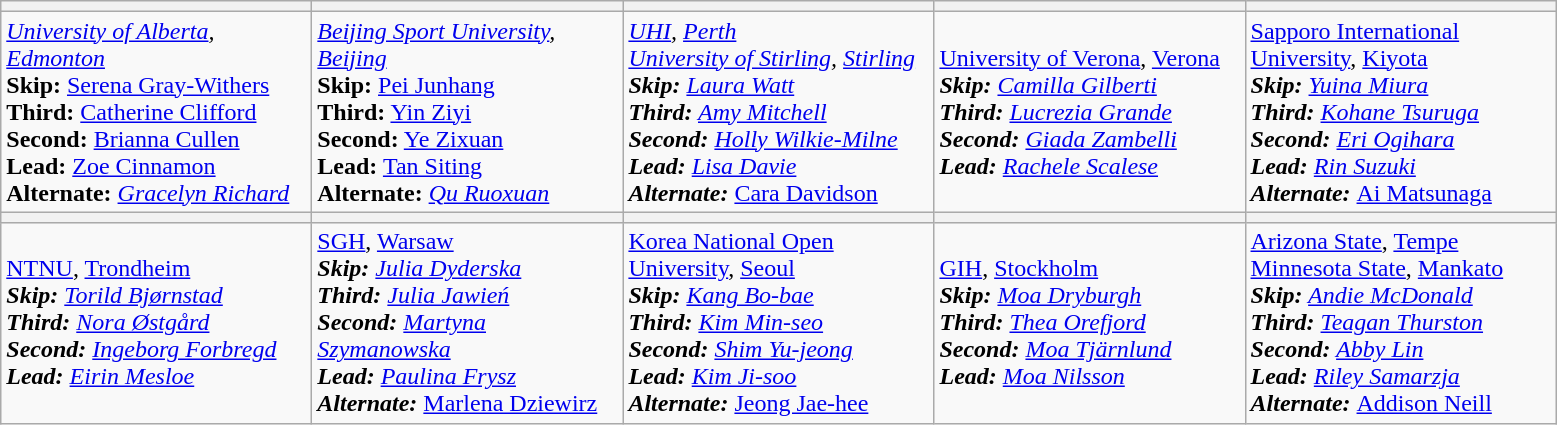<table class=wikitable>
<tr>
<th width=200></th>
<th width=200></th>
<th width=200></th>
<th width=200></th>
<th width=200></th>
</tr>
<tr>
<td><em><a href='#'>University of Alberta</a>, <a href='#'>Edmonton</a></em><br><strong>Skip:</strong> <a href='#'>Serena Gray-Withers</a><br>
<strong>Third:</strong> <a href='#'>Catherine Clifford</a><br>
<strong>Second:</strong> <a href='#'>Brianna Cullen</a><br>
<strong>Lead:</strong> <a href='#'>Zoe Cinnamon</a><br>
<strong>Alternate:</strong> <em><a href='#'>Gracelyn Richard</a></em></td>
<td><em><a href='#'>Beijing Sport University</a>, <a href='#'>Beijing</a></em><br><strong>Skip:</strong> <a href='#'>Pei Junhang</a><br>
<strong>Third:</strong> <a href='#'>Yin Ziyi</a><br>
<strong>Second:</strong> <a href='#'>Ye Zixuan</a><br>
<strong>Lead:</strong> <a href='#'>Tan Siting</a><br>
<strong>Alternate:</strong> <em><a href='#'>Qu Ruoxuan</a></em></td>
<td><em><a href='#'>UHI</a>, <a href='#'>Perth</a> <br> <a href='#'>University of Stirling</a>, <a href='#'>Stirling</a><br><strong>Skip:</strong> <a href='#'>Laura Watt</a><br>
<strong>Third:</strong> <a href='#'>Amy Mitchell</a><br>
<strong>Second:</strong> <a href='#'>Holly Wilkie-Milne</a><br>
<strong>Lead:</strong> <a href='#'>Lisa Davie</a><br>
<strong>Alternate:</strong> </em><a href='#'>Cara Davidson</a><em></td>
<td></em><a href='#'>University of Verona</a>, <a href='#'>Verona</a><em><br><strong>Skip:</strong> <a href='#'>Camilla Gilberti</a><br>
<strong>Third:</strong> <a href='#'>Lucrezia Grande</a><br>
<strong>Second:</strong> <a href='#'>Giada Zambelli</a><br>
<strong>Lead:</strong> <a href='#'>Rachele Scalese</a></td>
<td></em><a href='#'>Sapporo International University</a>, <a href='#'>Kiyota</a><em><br><strong>Skip:</strong> <a href='#'>Yuina Miura</a><br>
<strong>Third:</strong> <a href='#'>Kohane Tsuruga</a><br>
<strong>Second:</strong> <a href='#'>Eri Ogihara</a><br>
<strong>Lead:</strong> <a href='#'>Rin Suzuki</a><br>
<strong>Alternate:</strong> </em><a href='#'>Ai Matsunaga</a><em></td>
</tr>
<tr>
<th width=200></th>
<th width=200></th>
<th width=200></th>
<th width=200></th>
<th width=200></th>
</tr>
<tr>
<td></em><a href='#'>NTNU</a>, <a href='#'>Trondheim</a><em><br><strong>Skip:</strong> <a href='#'>Torild Bjørnstad</a><br>
<strong>Third:</strong> <a href='#'>Nora Østgård</a><br>
<strong>Second:</strong> <a href='#'>Ingeborg Forbregd</a><br>
<strong>Lead:</strong> <a href='#'>Eirin Mesloe</a></td>
<td></em><a href='#'>SGH</a>, <a href='#'>Warsaw</a><em><br><strong>Skip:</strong> <a href='#'>Julia Dyderska</a><br>
<strong>Third:</strong> <a href='#'>Julia Jawień</a><br>
<strong>Second:</strong> <a href='#'>Martyna Szymanowska</a><br>
<strong>Lead:</strong> <a href='#'>Paulina Frysz</a><br>
<strong>Alternate:</strong> </em><a href='#'>Marlena Dziewirz</a><em></td>
<td></em><a href='#'>Korea National Open University</a>, <a href='#'>Seoul</a><em><br><strong>Skip:</strong> <a href='#'>Kang Bo-bae</a><br>
<strong>Third:</strong> <a href='#'>Kim Min-seo</a><br>
<strong>Second:</strong> <a href='#'>Shim Yu-jeong</a><br>
<strong>Lead:</strong> <a href='#'>Kim Ji-soo</a><br>
<strong>Alternate:</strong> </em><a href='#'>Jeong Jae-hee</a><em></td>
<td></em><a href='#'>GIH</a>, <a href='#'>Stockholm</a><em><br><strong>Skip:</strong> <a href='#'>Moa Dryburgh</a><br>
<strong>Third:</strong> <a href='#'>Thea Orefjord</a><br>
<strong>Second:</strong> <a href='#'>Moa Tjärnlund</a><br>
<strong>Lead:</strong> <a href='#'>Moa Nilsson</a></td>
<td></em><a href='#'>Arizona State</a>, <a href='#'>Tempe</a> <br> <a href='#'>Minnesota State</a>, <a href='#'>Mankato</a><em><br><strong>Skip:</strong> <a href='#'>Andie McDonald</a><br>
<strong>Third:</strong> <a href='#'>Teagan Thurston</a><br>
<strong>Second:</strong> <a href='#'>Abby Lin</a><br>
<strong>Lead:</strong> <a href='#'>Riley Samarzja</a><br>
<strong>Alternate:</strong> </em><a href='#'>Addison Neill</a><em></td>
</tr>
</table>
